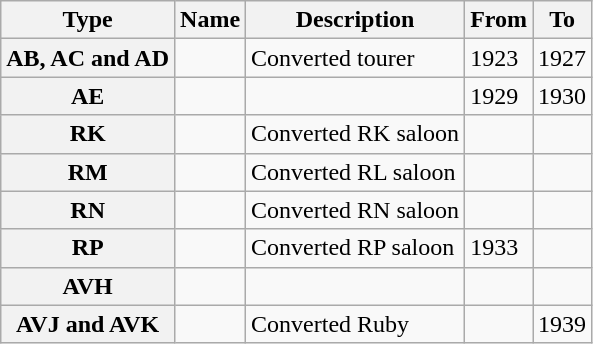<table class="wikitable plainrowheaders">
<tr>
<th>Type</th>
<th>Name</th>
<th>Description</th>
<th>From</th>
<th>To</th>
</tr>
<tr>
<th scope="row">AB, AC and AD</th>
<td></td>
<td>Converted tourer</td>
<td>1923</td>
<td>1927</td>
</tr>
<tr>
<th scope="row">AE</th>
<td></td>
<td></td>
<td>1929</td>
<td>1930</td>
</tr>
<tr>
<th scope="row">RK</th>
<td></td>
<td>Converted RK saloon</td>
<td></td>
<td></td>
</tr>
<tr>
<th scope="row">RM</th>
<td></td>
<td>Converted RL saloon</td>
<td></td>
<td></td>
</tr>
<tr>
<th scope="row">RN</th>
<td></td>
<td>Converted RN saloon</td>
<td></td>
<td></td>
</tr>
<tr>
<th scope="row">RP</th>
<td></td>
<td>Converted RP saloon</td>
<td>1933</td>
<td></td>
</tr>
<tr>
<th scope="row">AVH</th>
<td></td>
<td></td>
<td></td>
<td></td>
</tr>
<tr>
<th scope="row">AVJ and AVK</th>
<td></td>
<td>Converted Ruby</td>
<td></td>
<td>1939</td>
</tr>
</table>
